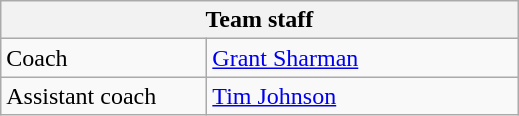<table class="wikitable">
<tr>
<th colspan="2">Team staff</th>
</tr>
<tr>
<td width="130">Coach</td>
<td width="200"><a href='#'>Grant Sharman</a></td>
</tr>
<tr>
<td>Assistant coach</td>
<td><a href='#'>Tim Johnson</a></td>
</tr>
</table>
